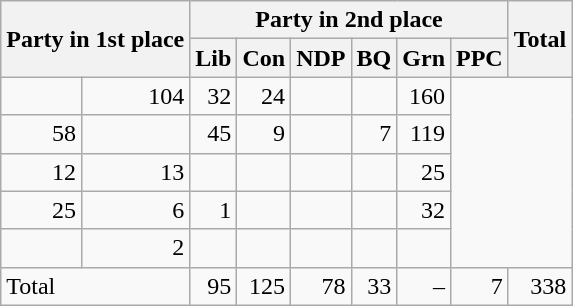<table class="wikitable" style="text-align:right;">
<tr>
<th rowspan="2" colspan="2" style="text-align:left;">Party in 1st place</th>
<th colspan="6">Party in 2nd place</th>
<th rowspan="2">Total</th>
</tr>
<tr>
<th>Lib</th>
<th>Con</th>
<th>NDP</th>
<th>BQ</th>
<th>Grn</th>
<th>PPC</th>
</tr>
<tr>
<td></td>
<td>104</td>
<td>32</td>
<td>24</td>
<td></td>
<td></td>
<td>160</td>
</tr>
<tr>
<td>58</td>
<td></td>
<td>45</td>
<td>9</td>
<td></td>
<td>7</td>
<td>119</td>
</tr>
<tr>
<td>12</td>
<td>13</td>
<td></td>
<td></td>
<td></td>
<td></td>
<td>25</td>
</tr>
<tr>
<td>25</td>
<td>6</td>
<td>1</td>
<td></td>
<td></td>
<td></td>
<td>32</td>
</tr>
<tr>
<td></td>
<td>2</td>
<td></td>
<td></td>
<td></td>
<td></td>
<td></td>
</tr>
<tr>
<td colspan="2" style="text-align:left;">Total</td>
<td>95</td>
<td>125</td>
<td>78</td>
<td>33</td>
<td>–</td>
<td>7</td>
<td>338</td>
</tr>
</table>
